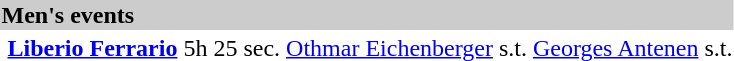<table>
<tr bgcolor="#cccccc">
<td colspan=7><strong>Men's events</strong></td>
</tr>
<tr>
<td><br></td>
<td><strong><a href='#'>Liberio Ferrario</a></strong><br><small></small></td>
<td align=right>5h 25 sec.</td>
<td><a href='#'>Othmar Eichenberger</a><br><small></small></td>
<td align=right>s.t.</td>
<td><a href='#'>Georges Antenen</a><br><small></small></td>
<td align=right>s.t.</td>
</tr>
</table>
